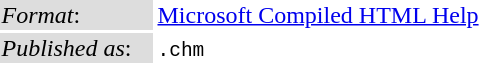<table style="text-align:left;">
<tr>
<td style="background:#ddd; width:100px;"><em>Format</em>:</td>
<td><a href='#'>Microsoft Compiled HTML Help</a></td>
</tr>
<tr>
<td style="background:#ddd;"><em>Published as</em>:</td>
<td><code>.chm</code></td>
</tr>
</table>
